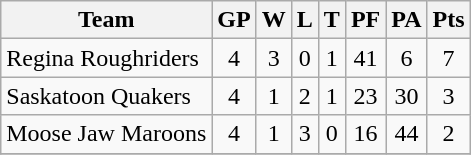<table class="wikitable">
<tr>
<th>Team</th>
<th>GP</th>
<th>W</th>
<th>L</th>
<th>T</th>
<th>PF</th>
<th>PA</th>
<th>Pts</th>
</tr>
<tr align="center">
<td align="left">Regina Roughriders</td>
<td>4</td>
<td>3</td>
<td>0</td>
<td>1</td>
<td>41</td>
<td>6</td>
<td>7</td>
</tr>
<tr align="center">
<td align="left">Saskatoon Quakers</td>
<td>4</td>
<td>1</td>
<td>2</td>
<td>1</td>
<td>23</td>
<td>30</td>
<td>3</td>
</tr>
<tr align="center">
<td align="left">Moose Jaw Maroons</td>
<td>4</td>
<td>1</td>
<td>3</td>
<td>0</td>
<td>16</td>
<td>44</td>
<td>2</td>
</tr>
<tr align="center">
</tr>
</table>
